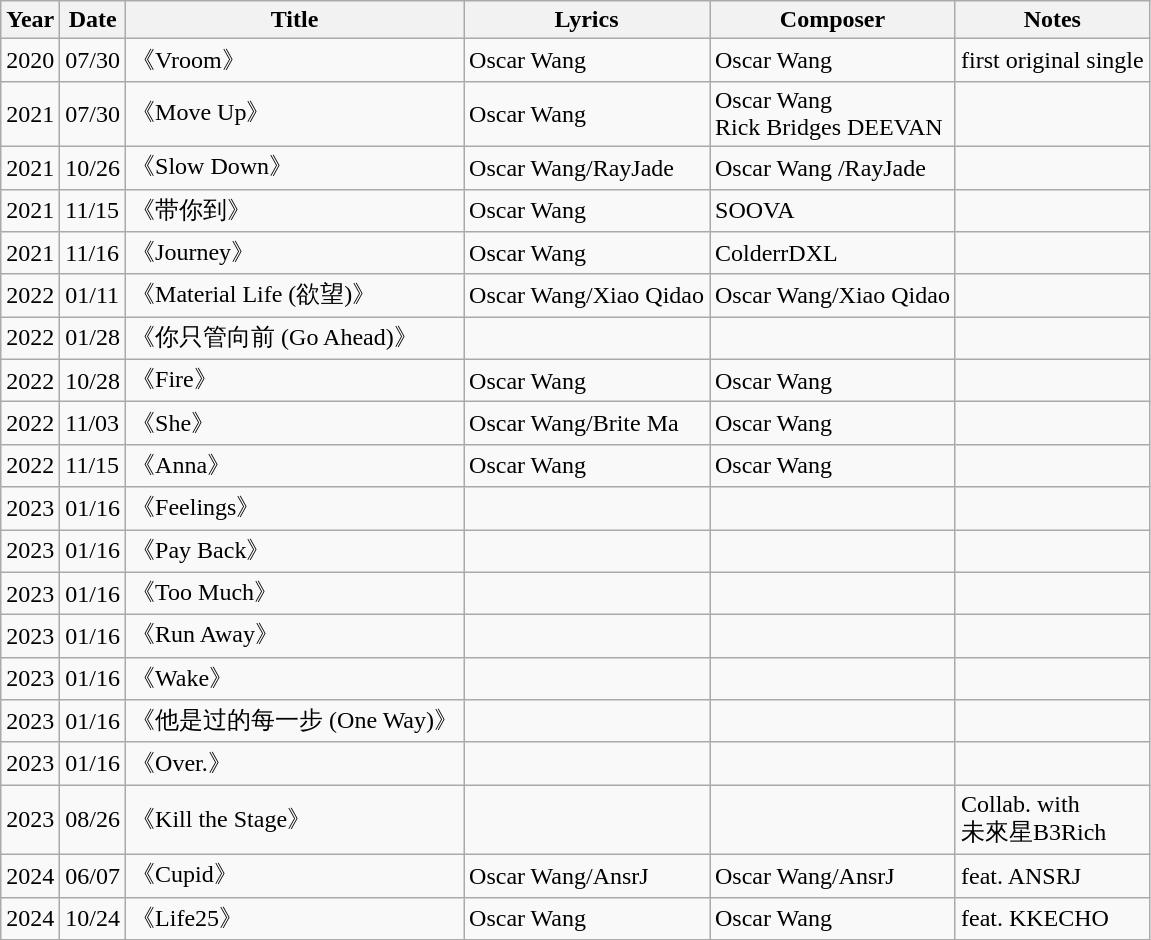<table class="wikitable">
<tr>
<th>Year</th>
<th>Date</th>
<th>Title</th>
<th>Lyrics</th>
<th>Composer</th>
<th>Notes</th>
</tr>
<tr>
<td>2020</td>
<td>07/30</td>
<td>《Vroom》</td>
<td>Oscar Wang</td>
<td>Oscar Wang</td>
<td>first original single</td>
</tr>
<tr>
<td>2021</td>
<td>07/30</td>
<td>《Move Up》</td>
<td>Oscar Wang</td>
<td>Oscar Wang<br>Rick Bridges
DEEVAN</td>
<td></td>
</tr>
<tr>
<td>2021</td>
<td>10/26</td>
<td>《Slow Down》</td>
<td>Oscar Wang/RayJade</td>
<td>Oscar Wang /RayJade</td>
<td></td>
</tr>
<tr>
<td>2021</td>
<td>11/15</td>
<td>《带你到》</td>
<td>Oscar Wang</td>
<td>SOOVA</td>
<td></td>
</tr>
<tr>
<td>2021</td>
<td>11/16</td>
<td>《Journey》</td>
<td>Oscar Wang</td>
<td>ColderrDXL</td>
<td></td>
</tr>
<tr>
<td>2022</td>
<td>01/11</td>
<td>《Material Life (欲望)》</td>
<td>Oscar Wang/Xiao Qidao</td>
<td>Oscar Wang/Xiao Qidao</td>
<td></td>
</tr>
<tr>
<td>2022</td>
<td>01/28</td>
<td>《你只管向前 (Go Ahead)》</td>
<td></td>
<td></td>
<td></td>
</tr>
<tr>
<td>2022</td>
<td>10/28</td>
<td>《Fire》</td>
<td>Oscar Wang</td>
<td>Oscar Wang</td>
<td></td>
</tr>
<tr>
<td>2022</td>
<td>11/03</td>
<td>《She》</td>
<td>Oscar Wang/Brite Ma</td>
<td>Oscar Wang</td>
<td></td>
</tr>
<tr>
<td>2022</td>
<td>11/15</td>
<td>《Anna》</td>
<td>Oscar Wang</td>
<td>Oscar Wang</td>
<td></td>
</tr>
<tr>
<td>2023</td>
<td>01/16</td>
<td>《Feelings》</td>
<td></td>
<td></td>
<td></td>
</tr>
<tr>
<td>2023</td>
<td>01/16</td>
<td>《Pay Back》</td>
<td></td>
<td></td>
<td></td>
</tr>
<tr>
<td>2023</td>
<td>01/16</td>
<td>《Too Much》</td>
<td></td>
<td></td>
<td></td>
</tr>
<tr>
<td>2023</td>
<td>01/16</td>
<td>《Run Away》</td>
<td></td>
<td></td>
<td></td>
</tr>
<tr>
<td>2023</td>
<td>01/16</td>
<td>《Wake》</td>
<td></td>
<td></td>
<td></td>
</tr>
<tr>
<td>2023</td>
<td>01/16</td>
<td>《他是过的每一步 (One Way)》</td>
<td></td>
<td></td>
<td></td>
</tr>
<tr>
<td>2023</td>
<td>01/16</td>
<td>《Over.》</td>
<td></td>
<td></td>
<td></td>
</tr>
<tr>
<td>2023</td>
<td>08/26</td>
<td>《Kill the Stage》</td>
<td></td>
<td></td>
<td>Collab. with<br>未來星B3Rich</td>
</tr>
<tr>
<td>2024</td>
<td>06/07</td>
<td>《Cupid》</td>
<td>Oscar Wang/AnsrJ</td>
<td>Oscar Wang/AnsrJ</td>
<td>feat. ANSRJ</td>
</tr>
<tr>
<td>2024</td>
<td>10/24</td>
<td>《Life25》</td>
<td>Oscar Wang</td>
<td>Oscar Wang</td>
<td>feat. KKECHO</td>
</tr>
</table>
